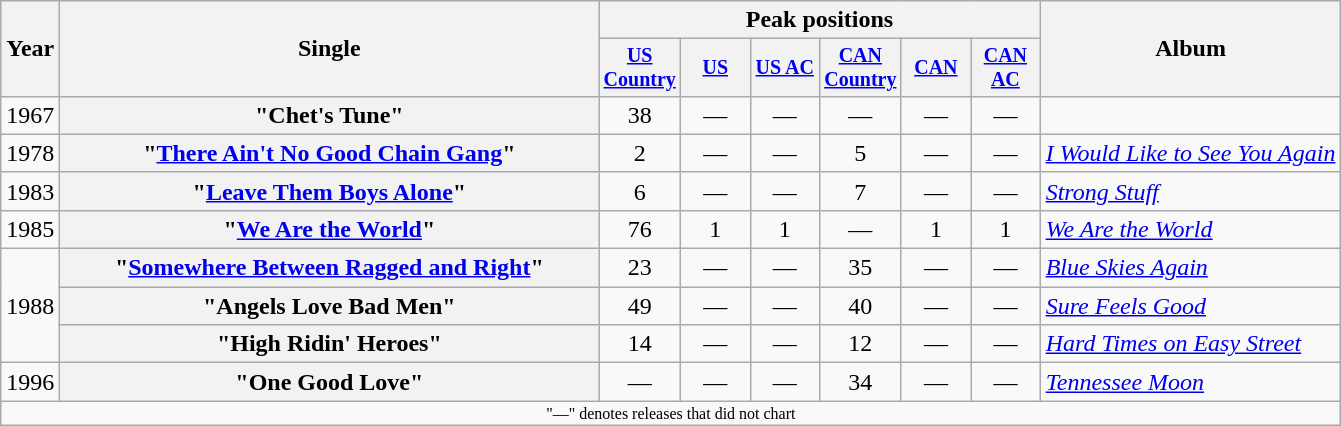<table class="wikitable plainrowheaders" style="text-align:center;">
<tr>
<th rowspan="2">Year</th>
<th rowspan="2" style="width:22em;">Single</th>
<th colspan="6">Peak positions</th>
<th rowspan="2">Album</th>
</tr>
<tr style="font-size:smaller;">
<th width="40"><a href='#'>US Country</a><br></th>
<th width="40"><a href='#'>US</a><br></th>
<th width="40"><a href='#'>US AC</a><br></th>
<th width="40"><a href='#'>CAN Country</a><br></th>
<th width="40"><a href='#'>CAN</a><br></th>
<th width="40"><a href='#'>CAN AC</a><br></th>
</tr>
<tr>
<td>1967</td>
<th scope="row">"Chet's Tune"<br></th>
<td>38</td>
<td>—</td>
<td>—</td>
<td>—</td>
<td>—</td>
<td>—</td>
<td></td>
</tr>
<tr>
<td>1978</td>
<th scope="row">"<a href='#'>There Ain't No Good Chain Gang</a>"<br></th>
<td>2</td>
<td>—</td>
<td>—</td>
<td>5</td>
<td>—</td>
<td>—</td>
<td align="left"><em><a href='#'>I Would Like to See You Again</a></em></td>
</tr>
<tr>
<td>1983</td>
<th scope="row">"<a href='#'>Leave Them Boys Alone</a>"<br></th>
<td>6</td>
<td>—</td>
<td>—</td>
<td>7</td>
<td>—</td>
<td>—</td>
<td align="left"><em><a href='#'>Strong Stuff</a></em></td>
</tr>
<tr>
<td>1985</td>
<th scope="row">"<a href='#'>We Are the World</a>"<br></th>
<td>76</td>
<td>1</td>
<td>1</td>
<td>—</td>
<td>1</td>
<td>1</td>
<td align="left"><em><a href='#'>We Are the World</a></em></td>
</tr>
<tr>
<td rowspan="3">1988</td>
<th scope="row">"<a href='#'>Somewhere Between Ragged and Right</a>"<br></th>
<td>23</td>
<td>—</td>
<td>—</td>
<td>35</td>
<td>—</td>
<td>—</td>
<td align="left"><em><a href='#'>Blue Skies Again</a></em></td>
</tr>
<tr>
<th scope="row">"Angels Love Bad Men"<br></th>
<td>49</td>
<td>—</td>
<td>—</td>
<td>40</td>
<td>—</td>
<td>—</td>
<td align="left"><em><a href='#'>Sure Feels Good</a></em></td>
</tr>
<tr>
<th scope="row">"High Ridin' Heroes"<br></th>
<td>14</td>
<td>—</td>
<td>—</td>
<td>12</td>
<td>—</td>
<td>—</td>
<td align="left"><em><a href='#'>Hard Times on Easy Street</a></em></td>
</tr>
<tr>
<td>1996</td>
<th scope="row">"One Good Love"<br></th>
<td>—</td>
<td>—</td>
<td>—</td>
<td>34</td>
<td>—</td>
<td>—</td>
<td align="left"><em><a href='#'>Tennessee Moon</a></em></td>
</tr>
<tr>
<td colspan="9" style="font-size:8pt">"—" denotes releases that did not chart</td>
</tr>
</table>
